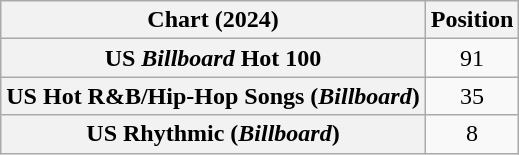<table class="wikitable sortable plainrowheaders" style="text-align:center">
<tr>
<th scope="col">Chart (2024)</th>
<th scope="col">Position</th>
</tr>
<tr>
<th scope="row">US <em>Billboard</em> Hot 100</th>
<td>91</td>
</tr>
<tr>
<th scope="row">US Hot R&B/Hip-Hop Songs (<em>Billboard</em>)</th>
<td>35</td>
</tr>
<tr>
<th scope="row">US Rhythmic (<em>Billboard</em>)</th>
<td>8</td>
</tr>
</table>
